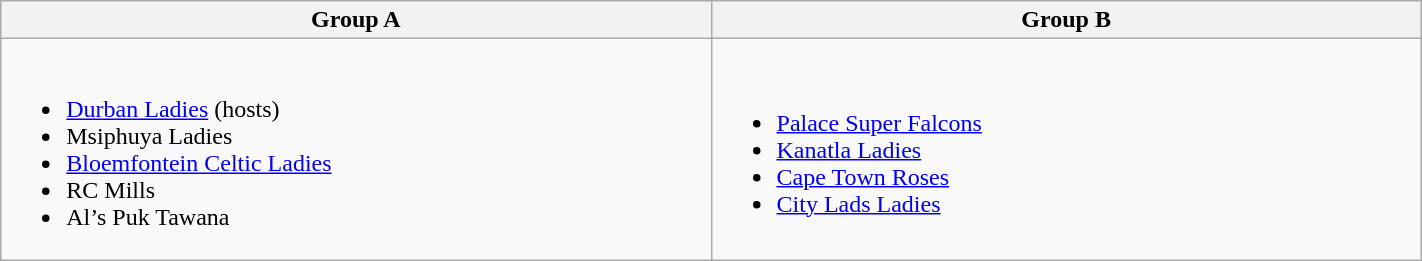<table class="wikitable" style="width:75%;">
<tr>
<th width=50%>Group A</th>
<th width=50%>Group B</th>
</tr>
<tr>
<td><br><ul><li><a href='#'>Durban Ladies</a> (hosts)</li><li>Msiphuya Ladies</li><li><a href='#'>Bloemfontein Celtic Ladies</a></li><li>RC Mills</li><li>Al’s Puk Tawana</li></ul></td>
<td><br><ul><li><a href='#'>Palace Super Falcons</a></li><li><a href='#'>Kanatla Ladies</a></li><li><a href='#'>Cape Town Roses</a></li><li><a href='#'>City Lads Ladies</a></li></ul></td>
</tr>
</table>
